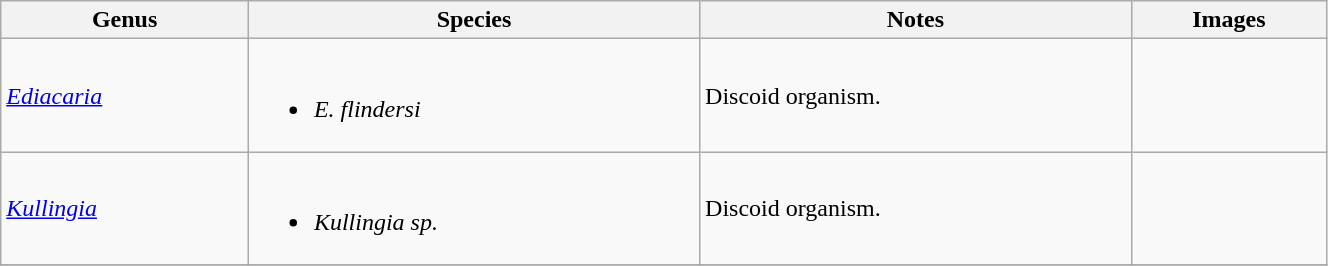<table class="wikitable" style="width:70%;">
<tr>
<th>Genus</th>
<th>Species</th>
<th>Notes</th>
<th>Images</th>
</tr>
<tr>
<td><em><a href='#'>Ediacaria</a></em></td>
<td><br><ul><li><em>E. flindersi</em></li></ul></td>
<td>Discoid organism.</td>
<td></td>
</tr>
<tr>
<td><em><a href='#'>Kullingia</a></em></td>
<td><br><ul><li><em>Kullingia sp.</em></li></ul></td>
<td>Discoid organism.</td>
<td></td>
</tr>
<tr>
</tr>
</table>
